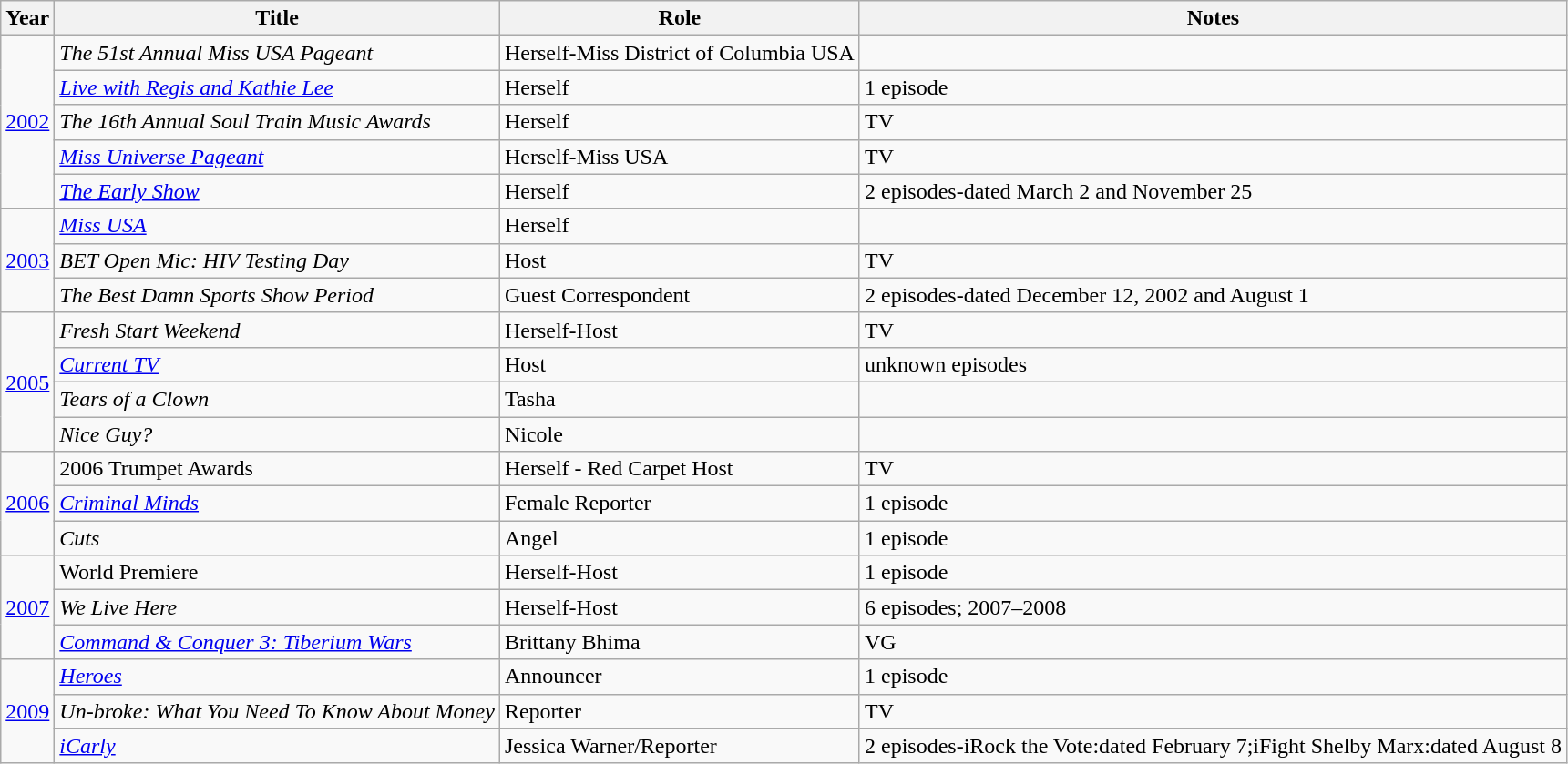<table class="wikitable">
<tr>
<th>Year</th>
<th>Title</th>
<th>Role</th>
<th>Notes</th>
</tr>
<tr>
<td rowspan="5"><a href='#'>2002</a></td>
<td><em>The 51st Annual Miss USA Pageant</em></td>
<td>Herself-Miss District of Columbia USA</td>
<td></td>
</tr>
<tr>
<td><em><a href='#'>Live with Regis and Kathie Lee</a></em></td>
<td>Herself</td>
<td>1 episode</td>
</tr>
<tr>
<td><em>The 16th Annual Soul Train Music Awards</em></td>
<td>Herself</td>
<td>TV</td>
</tr>
<tr>
<td><em><a href='#'>Miss Universe Pageant</a></em></td>
<td>Herself-Miss USA</td>
<td>TV</td>
</tr>
<tr>
<td><em><a href='#'>The Early Show</a></em></td>
<td>Herself</td>
<td>2 episodes-dated March 2 and November 25</td>
</tr>
<tr>
<td rowspan="3"><a href='#'>2003</a></td>
<td><em><a href='#'>Miss USA</a></em></td>
<td>Herself</td>
</tr>
<tr>
<td><em>BET Open Mic: HIV Testing Day </em></td>
<td>Host</td>
<td>TV</td>
</tr>
<tr>
<td><em>The Best Damn Sports Show Period</em></td>
<td>Guest Correspondent</td>
<td>2 episodes-dated December 12, 2002 and August 1</td>
</tr>
<tr>
<td rowspan="4"><a href='#'>2005</a></td>
<td><em>Fresh Start Weekend</em></td>
<td>Herself-Host</td>
<td>TV</td>
</tr>
<tr>
<td><em><a href='#'>Current TV</a></em></td>
<td>Host</td>
<td>unknown episodes</td>
</tr>
<tr>
<td><em>Tears of a Clown</em></td>
<td>Tasha</td>
<td></td>
</tr>
<tr>
<td><em>Nice Guy?</em></td>
<td>Nicole</td>
<td></td>
</tr>
<tr>
<td rowspan="3"><a href='#'>2006</a></td>
<td>2006 Trumpet Awards</td>
<td>Herself - Red Carpet Host</td>
<td>TV</td>
</tr>
<tr>
<td><em><a href='#'>Criminal Minds</a></em></td>
<td>Female Reporter</td>
<td>1 episode</td>
</tr>
<tr>
<td><em>Cuts</em></td>
<td>Angel</td>
<td>1 episode</td>
</tr>
<tr>
<td rowspan="3"><a href='#'>2007</a></td>
<td>World Premiere</td>
<td>Herself-Host</td>
<td>1 episode</td>
</tr>
<tr>
<td><em>We Live Here</em></td>
<td>Herself-Host</td>
<td>6 episodes; 2007–2008</td>
</tr>
<tr>
<td><em><a href='#'>Command & Conquer 3: Tiberium Wars</a></em></td>
<td>Brittany Bhima</td>
<td>VG</td>
</tr>
<tr>
<td rowspan="3"><a href='#'>2009</a></td>
<td><em><a href='#'>Heroes</a></em></td>
<td>Announcer</td>
<td>1 episode</td>
</tr>
<tr>
<td><em>Un-broke: What You Need To Know About Money</em></td>
<td>Reporter</td>
<td>TV</td>
</tr>
<tr>
<td><em><a href='#'>iCarly</a></em></td>
<td>Jessica Warner/Reporter</td>
<td>2 episodes-iRock the Vote:dated February 7;iFight Shelby Marx:dated August 8</td>
</tr>
</table>
